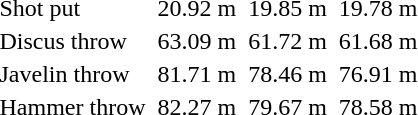<table>
<tr>
<td>Shot put</td>
<td></td>
<td>20.92 m</td>
<td></td>
<td>19.85 m</td>
<td></td>
<td>19.78 m</td>
</tr>
<tr>
<td>Discus throw</td>
<td></td>
<td>63.09 m</td>
<td></td>
<td>61.72 m</td>
<td></td>
<td>61.68 m</td>
</tr>
<tr>
<td>Javelin throw</td>
<td></td>
<td>81.71 m</td>
<td></td>
<td>78.46 m</td>
<td></td>
<td>76.91 m</td>
</tr>
<tr>
<td>Hammer throw</td>
<td></td>
<td>82.27 m</td>
<td></td>
<td>79.67 m</td>
<td></td>
<td>78.58 m</td>
</tr>
</table>
